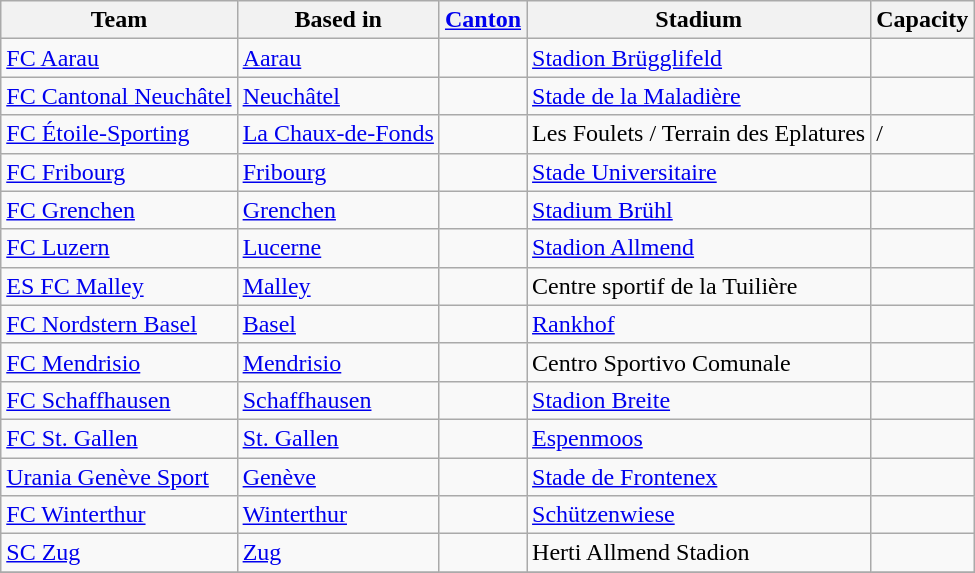<table class="wikitable sortable" style="text-align: left;">
<tr>
<th>Team</th>
<th>Based in</th>
<th><a href='#'>Canton</a></th>
<th>Stadium</th>
<th>Capacity</th>
</tr>
<tr>
<td><a href='#'>FC Aarau</a></td>
<td><a href='#'>Aarau</a></td>
<td></td>
<td><a href='#'>Stadion Brügglifeld</a></td>
<td></td>
</tr>
<tr>
<td><a href='#'>FC Cantonal Neuchâtel</a></td>
<td><a href='#'>Neuchâtel</a></td>
<td></td>
<td><a href='#'>Stade de la Maladière</a></td>
<td></td>
</tr>
<tr>
<td><a href='#'>FC Étoile-Sporting</a></td>
<td><a href='#'>La Chaux-de-Fonds</a></td>
<td></td>
<td>Les Foulets / Terrain des Eplatures</td>
<td> / </td>
</tr>
<tr>
<td><a href='#'>FC Fribourg</a></td>
<td><a href='#'>Fribourg</a></td>
<td></td>
<td><a href='#'>Stade Universitaire</a></td>
<td></td>
</tr>
<tr>
<td><a href='#'>FC Grenchen</a></td>
<td><a href='#'>Grenchen</a></td>
<td></td>
<td><a href='#'>Stadium Brühl</a></td>
<td></td>
</tr>
<tr>
<td><a href='#'>FC Luzern</a></td>
<td><a href='#'>Lucerne</a></td>
<td></td>
<td><a href='#'>Stadion Allmend</a></td>
<td></td>
</tr>
<tr>
<td><a href='#'>ES FC Malley</a></td>
<td><a href='#'>Malley</a></td>
<td></td>
<td>Centre sportif de la Tuilière</td>
<td></td>
</tr>
<tr>
<td><a href='#'>FC Nordstern Basel</a></td>
<td><a href='#'>Basel</a></td>
<td></td>
<td><a href='#'>Rankhof</a></td>
<td></td>
</tr>
<tr>
<td><a href='#'>FC Mendrisio</a></td>
<td><a href='#'>Mendrisio</a></td>
<td></td>
<td>Centro Sportivo Comunale</td>
<td></td>
</tr>
<tr>
<td><a href='#'>FC Schaffhausen</a></td>
<td><a href='#'>Schaffhausen</a></td>
<td></td>
<td><a href='#'>Stadion Breite</a></td>
<td></td>
</tr>
<tr>
<td><a href='#'>FC St. Gallen</a></td>
<td><a href='#'>St. Gallen</a></td>
<td></td>
<td><a href='#'>Espenmoos</a></td>
<td></td>
</tr>
<tr>
<td><a href='#'>Urania Genève Sport</a></td>
<td><a href='#'>Genève</a></td>
<td></td>
<td><a href='#'>Stade de Frontenex</a></td>
<td></td>
</tr>
<tr>
<td><a href='#'>FC Winterthur</a></td>
<td><a href='#'>Winterthur</a></td>
<td></td>
<td><a href='#'>Schützenwiese</a></td>
<td></td>
</tr>
<tr>
<td><a href='#'>SC Zug</a></td>
<td><a href='#'>Zug</a></td>
<td></td>
<td>Herti Allmend Stadion</td>
<td></td>
</tr>
<tr>
</tr>
</table>
